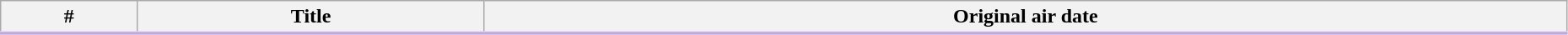<table class="wikitable" width="98%">
<tr style="border-bottom:3px solid #DCBCFF" |>
<th>#</th>
<th>Title</th>
<th>Original air date</th>
</tr>
<tr>
</tr>
</table>
